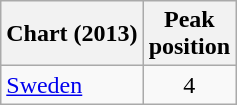<table class="wikitable plainrowheaders">
<tr>
<th>Chart (2013)</th>
<th>Peak<br>position</th>
</tr>
<tr>
<td><a href='#'>Sweden</a></td>
<td align="center">4</td>
</tr>
</table>
